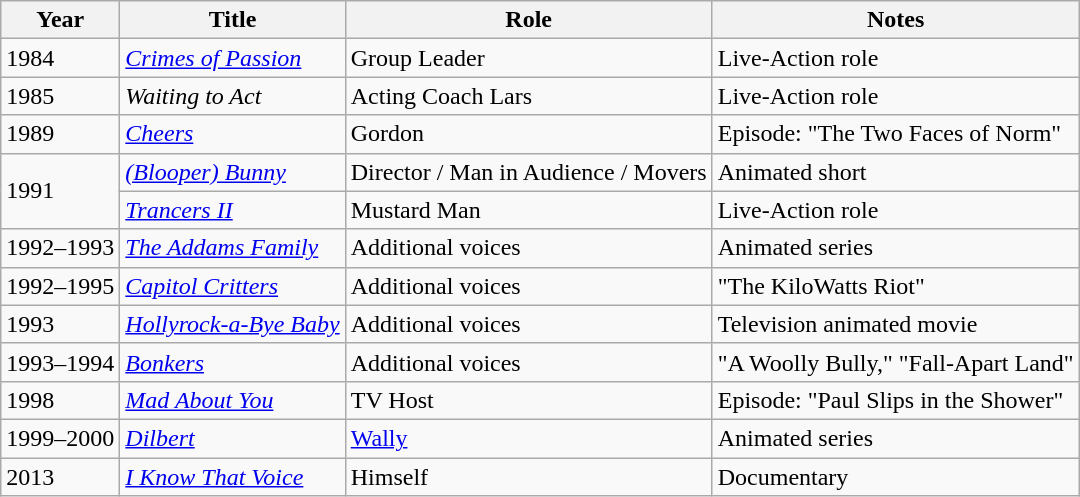<table class = "wikitable sortable">
<tr>
<th>Year</th>
<th>Title</th>
<th>Role</th>
<th>Notes</th>
</tr>
<tr>
<td>1984</td>
<td><em><a href='#'>Crimes of Passion</a></em></td>
<td>Group Leader</td>
<td>Live-Action role</td>
</tr>
<tr>
<td>1985</td>
<td><em>Waiting to Act</em></td>
<td>Acting Coach Lars</td>
<td>Live-Action role</td>
</tr>
<tr>
<td>1989</td>
<td><em><a href='#'>Cheers</a></em></td>
<td>Gordon</td>
<td>Episode: "The Two Faces of Norm"</td>
</tr>
<tr>
<td rowspan="2">1991</td>
<td><em><a href='#'>(Blooper) Bunny</a></em></td>
<td>Director / Man in Audience / Movers</td>
<td>Animated short</td>
</tr>
<tr>
<td><em><a href='#'>Trancers II</a></em></td>
<td>Mustard Man</td>
<td>Live-Action role</td>
</tr>
<tr>
<td>1992–1993</td>
<td><em><a href='#'>The Addams Family</a></em></td>
<td>Additional voices</td>
<td>Animated series</td>
</tr>
<tr>
<td>1992–1995</td>
<td><em><a href='#'>Capitol Critters</a></em></td>
<td>Additional voices</td>
<td>"The KiloWatts Riot"</td>
</tr>
<tr>
<td>1993</td>
<td><em><a href='#'>Hollyrock-a-Bye Baby</a></em></td>
<td>Additional voices</td>
<td>Television animated movie</td>
</tr>
<tr>
<td>1993–1994</td>
<td><em><a href='#'>Bonkers</a></em></td>
<td>Additional voices</td>
<td>"A Woolly Bully," "Fall-Apart Land"</td>
</tr>
<tr>
<td>1998</td>
<td><em><a href='#'>Mad About You</a></em></td>
<td>TV Host</td>
<td>Episode: "Paul Slips in the Shower"</td>
</tr>
<tr>
<td>1999–2000</td>
<td><em><a href='#'>Dilbert</a></em></td>
<td><a href='#'>Wally</a></td>
<td>Animated series</td>
</tr>
<tr>
<td>2013</td>
<td><em><a href='#'>I Know That Voice</a></em></td>
<td>Himself</td>
<td>Documentary</td>
</tr>
</table>
